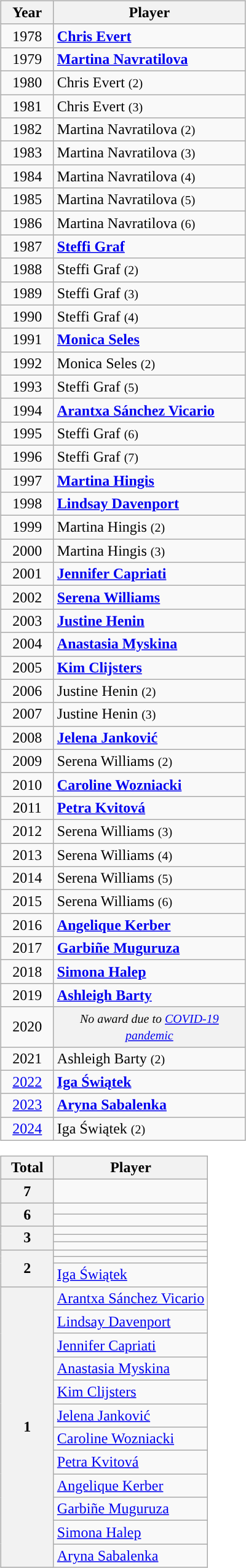<table>
<tr style="vertical-align: top;">
<td><br><table class="wikitable sortable">
<tr>
<th width=50>Year</th>
<th width=200>Player</th>
</tr>
<tr>
<td style="text-align:center">1978</td>
<td> <strong><a href='#'>Chris Evert</a></strong></td>
</tr>
<tr>
<td style="text-align:center">1979</td>
<td> <strong><a href='#'>Martina Navratilova</a></strong></td>
</tr>
<tr>
<td style="text-align:center">1980</td>
<td> Chris Evert <small>(2)</small></td>
</tr>
<tr>
<td style="text-align:center">1981</td>
<td> Chris Evert <small>(3)</small></td>
</tr>
<tr>
<td style="text-align:center">1982</td>
<td> Martina Navratilova <small>(2)</small></td>
</tr>
<tr>
<td style="text-align:center">1983</td>
<td> Martina Navratilova <small>(3)</small></td>
</tr>
<tr>
<td style="text-align:center">1984</td>
<td> Martina Navratilova <small>(4)</small></td>
</tr>
<tr>
<td style="text-align:center">1985</td>
<td> Martina Navratilova <small>(5)</small></td>
</tr>
<tr>
<td style="text-align:center">1986</td>
<td> Martina Navratilova <small>(6)</small></td>
</tr>
<tr>
<td style="text-align:center">1987</td>
<td> <strong><a href='#'>Steffi Graf</a></strong></td>
</tr>
<tr>
<td style="text-align:center">1988</td>
<td> Steffi Graf <small>(2)</small></td>
</tr>
<tr>
<td style="text-align:center">1989</td>
<td> Steffi Graf <small>(3)</small></td>
</tr>
<tr>
<td style="text-align:center">1990</td>
<td> Steffi Graf <small>(4)</small></td>
</tr>
<tr>
<td style="text-align:center">1991</td>
<td> <strong><a href='#'>Monica Seles</a></strong></td>
</tr>
<tr>
<td style="text-align:center">1992</td>
<td> Monica Seles <small>(2)</small></td>
</tr>
<tr>
<td style="text-align:center">1993</td>
<td> Steffi Graf <small>(5)</small></td>
</tr>
<tr>
<td style="text-align:center">1994</td>
<td> <strong><a href='#'>Arantxa Sánchez Vicario</a></strong></td>
</tr>
<tr>
<td style="text-align:center">1995</td>
<td> Steffi Graf <small>(6)</small></td>
</tr>
<tr>
<td style="text-align:center">1996</td>
<td> Steffi Graf <small>(7)</small></td>
</tr>
<tr>
<td style="text-align:center">1997</td>
<td> <strong><a href='#'>Martina Hingis</a></strong></td>
</tr>
<tr>
<td style="text-align:center">1998</td>
<td> <strong><a href='#'>Lindsay Davenport</a></strong></td>
</tr>
<tr>
<td style="text-align:center">1999</td>
<td> Martina Hingis <small>(2)</small></td>
</tr>
<tr>
<td style="text-align:center">2000</td>
<td> Martina Hingis <small>(3)</small></td>
</tr>
<tr>
<td style="text-align:center">2001</td>
<td> <strong><a href='#'>Jennifer Capriati</a></strong></td>
</tr>
<tr>
<td style="text-align:center">2002</td>
<td> <strong><a href='#'>Serena Williams</a></strong></td>
</tr>
<tr>
<td style="text-align:center">2003</td>
<td> <strong><a href='#'>Justine Henin</a></strong></td>
</tr>
<tr>
<td style="text-align:center">2004</td>
<td> <strong><a href='#'>Anastasia Myskina</a></strong></td>
</tr>
<tr>
<td style="text-align:center">2005</td>
<td> <strong><a href='#'>Kim Clijsters</a></strong></td>
</tr>
<tr>
<td style="text-align:center">2006</td>
<td> Justine Henin <small>(2)</small></td>
</tr>
<tr>
<td style="text-align:center">2007</td>
<td> Justine Henin <small>(3)</small></td>
</tr>
<tr>
<td style="text-align:center">2008</td>
<td> <strong><a href='#'>Jelena Janković</a></strong></td>
</tr>
<tr>
<td style="text-align:center">2009</td>
<td> Serena Williams <small>(2)</small></td>
</tr>
<tr>
<td style="text-align:center">2010</td>
<td> <strong><a href='#'>Caroline Wozniacki</a></strong></td>
</tr>
<tr>
<td style="text-align:center">2011</td>
<td> <strong><a href='#'>Petra Kvitová</a></strong></td>
</tr>
<tr>
<td style="text-align:center">2012</td>
<td> Serena Williams <small>(3)</small></td>
</tr>
<tr>
<td style="text-align:center">2013</td>
<td> Serena Williams <small>(4)</small></td>
</tr>
<tr>
<td style="text-align:center">2014</td>
<td> Serena Williams <small>(5)</small></td>
</tr>
<tr>
<td style="text-align:center">2015</td>
<td> Serena Williams <small>(6)</small></td>
</tr>
<tr>
<td style="text-align:center">2016</td>
<td> <strong><a href='#'>Angelique Kerber</a></strong></td>
</tr>
<tr>
<td style="text-align:center">2017</td>
<td> <strong><a href='#'>Garbiñe Muguruza</a></strong></td>
</tr>
<tr>
<td style="text-align:center">2018</td>
<td> <strong><a href='#'>Simona Halep</a></strong></td>
</tr>
<tr>
<td style="text-align:center">2019</td>
<td> <strong><a href='#'>Ashleigh Barty</a></strong></td>
</tr>
<tr>
<td style="text-align:center">2020</td>
<td style="background: #f2f2f2; text-align: center;"><em><small>No award due to <a href='#'>COVID-19 pandemic</a></small></em></td>
</tr>
<tr>
<td style="text-align:center">2021</td>
<td> Ashleigh Barty <small>(2)</small></td>
</tr>
<tr>
<td style="text-align:center"><a href='#'>2022</a></td>
<td> <strong><a href='#'>Iga Świątek</a></strong></td>
</tr>
<tr>
<td style="text-align:center"><a href='#'>2023</a></td>
<td> <strong><a href='#'>Aryna Sabalenka</a></strong></td>
</tr>
<tr>
<td style="text-align:center"><a href='#'>2024</a></td>
<td> Iga Świątek <small>(2)</small></td>
</tr>
</table>
<table class="wikitable">
<tr>
<th width=50>Total</th>
<th>Player</th>
</tr>
<tr>
<th>7</th>
<td></td>
</tr>
<tr>
<th rowspan=2>6</th>
<td></td>
</tr>
<tr>
<td></td>
</tr>
<tr>
<th rowspan=3>3</th>
<td></td>
</tr>
<tr>
<td></td>
</tr>
<tr>
<td></td>
</tr>
<tr>
<th rowspan=3>2</th>
<td></td>
</tr>
<tr>
<td></td>
</tr>
<tr>
<td> <a href='#'>Iga Świątek</a></td>
</tr>
<tr>
<th rowspan="12">1</th>
<td> <a href='#'>Arantxa Sánchez Vicario</a></td>
</tr>
<tr>
<td> <a href='#'>Lindsay Davenport</a></td>
</tr>
<tr>
<td> <a href='#'>Jennifer Capriati</a></td>
</tr>
<tr>
<td> <a href='#'>Anastasia Myskina</a></td>
</tr>
<tr>
<td> <a href='#'>Kim Clijsters</a></td>
</tr>
<tr>
<td> <a href='#'>Jelena Janković</a></td>
</tr>
<tr>
<td> <a href='#'>Caroline Wozniacki</a></td>
</tr>
<tr>
<td> <a href='#'>Petra Kvitová</a></td>
</tr>
<tr>
<td> <a href='#'>Angelique Kerber</a></td>
</tr>
<tr>
<td> <a href='#'>Garbiñe Muguruza</a></td>
</tr>
<tr>
<td> <a href='#'>Simona Halep</a></td>
</tr>
<tr>
<td> <a href='#'>Aryna Sabalenka</a></td>
</tr>
</table>
</td>
</tr>
</table>
